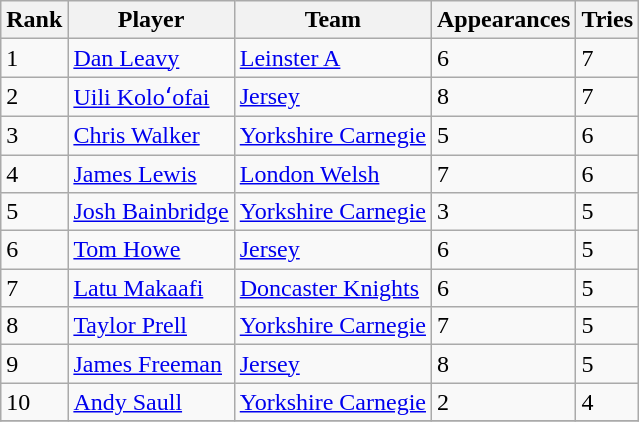<table class="wikitable">
<tr>
<th>Rank</th>
<th>Player</th>
<th>Team</th>
<th>Appearances</th>
<th>Tries</th>
</tr>
<tr>
<td>1</td>
<td> <a href='#'>Dan Leavy</a></td>
<td><a href='#'>Leinster A</a></td>
<td>6</td>
<td>7</td>
</tr>
<tr>
<td>2</td>
<td> <a href='#'>Uili Koloʻofai</a></td>
<td><a href='#'>Jersey</a></td>
<td>8</td>
<td>7</td>
</tr>
<tr>
<td>3</td>
<td> <a href='#'>Chris Walker</a></td>
<td><a href='#'>Yorkshire Carnegie</a></td>
<td>5</td>
<td>6</td>
</tr>
<tr>
<td>4</td>
<td> <a href='#'>James Lewis</a></td>
<td><a href='#'>London Welsh</a></td>
<td>7</td>
<td>6</td>
</tr>
<tr>
<td>5</td>
<td> <a href='#'>Josh Bainbridge</a></td>
<td><a href='#'>Yorkshire Carnegie</a></td>
<td>3</td>
<td>5</td>
</tr>
<tr>
<td>6</td>
<td> <a href='#'>Tom Howe</a></td>
<td><a href='#'>Jersey</a></td>
<td>6</td>
<td>5</td>
</tr>
<tr>
<td>7</td>
<td> <a href='#'>Latu Makaafi</a></td>
<td><a href='#'>Doncaster Knights</a></td>
<td>6</td>
<td>5</td>
</tr>
<tr>
<td>8</td>
<td> <a href='#'>Taylor Prell</a></td>
<td><a href='#'>Yorkshire Carnegie</a></td>
<td>7</td>
<td>5</td>
</tr>
<tr>
<td>9</td>
<td> <a href='#'>James Freeman</a></td>
<td><a href='#'>Jersey</a></td>
<td>8</td>
<td>5</td>
</tr>
<tr>
<td>10</td>
<td> <a href='#'>Andy Saull</a></td>
<td><a href='#'>Yorkshire Carnegie</a></td>
<td>2</td>
<td>4</td>
</tr>
<tr>
</tr>
</table>
